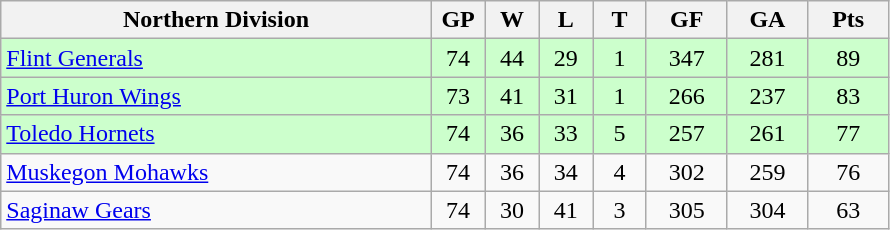<table class="wikitable">
<tr>
<th width="40%">Northern Division</th>
<th width="5%">GP</th>
<th width="5%">W</th>
<th width="5%">L</th>
<th width="5%">T</th>
<th width="7.5%">GF</th>
<th width="7.5%">GA</th>
<th width="7.5%">Pts</th>
</tr>
<tr align="center" bgcolor="#CCFFCC">
<td align="left"><a href='#'>Flint Generals</a></td>
<td>74</td>
<td>44</td>
<td>29</td>
<td>1</td>
<td>347</td>
<td>281</td>
<td>89</td>
</tr>
<tr align="center" bgcolor="#CCFFCC">
<td align="left"><a href='#'>Port Huron Wings</a></td>
<td>73</td>
<td>41</td>
<td>31</td>
<td>1</td>
<td>266</td>
<td>237</td>
<td>83</td>
</tr>
<tr align="center" bgcolor="#CCFFCC">
<td align="left"><a href='#'>Toledo Hornets</a></td>
<td>74</td>
<td>36</td>
<td>33</td>
<td>5</td>
<td>257</td>
<td>261</td>
<td>77</td>
</tr>
<tr align="center">
<td align="left"><a href='#'>Muskegon Mohawks</a></td>
<td>74</td>
<td>36</td>
<td>34</td>
<td>4</td>
<td>302</td>
<td>259</td>
<td>76</td>
</tr>
<tr align="center">
<td align="left"><a href='#'>Saginaw Gears</a></td>
<td>74</td>
<td>30</td>
<td>41</td>
<td>3</td>
<td>305</td>
<td>304</td>
<td>63</td>
</tr>
</table>
